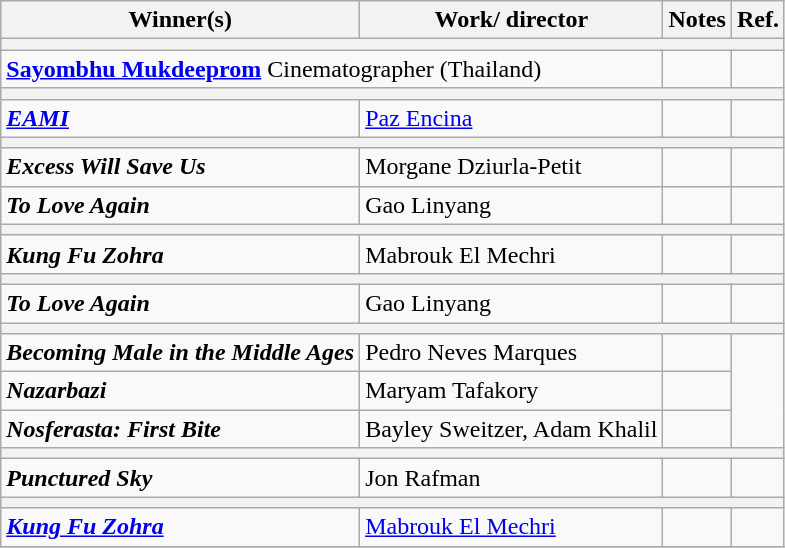<table class="wikitable">
<tr>
<th>Winner(s)</th>
<th>Work/ director</th>
<th>Notes</th>
<th>Ref.</th>
</tr>
<tr>
<th colspan =4></th>
</tr>
<tr>
<td colspan =2><strong><a href='#'>Sayombhu Mukdeeprom</a></strong> Cinematographer (Thailand)</td>
<td></td>
<td></td>
</tr>
<tr>
<th colspan =4></th>
</tr>
<tr>
<td><strong><em><a href='#'>EAMI</a></em></strong></td>
<td><a href='#'>Paz Encina</a></td>
<td></td>
<td></td>
</tr>
<tr>
<th colspan =4></th>
</tr>
<tr>
<td><strong><em>Excess Will Save Us</em></strong></td>
<td>Morgane Dziurla-Petit</td>
<td></td>
<td></td>
</tr>
<tr>
<td><strong><em>To Love Again</em></strong></td>
<td>Gao Linyang</td>
<td></td>
<td></td>
</tr>
<tr>
<th colspan =4></th>
</tr>
<tr>
<td><strong><em>Kung Fu Zohra</em></strong></td>
<td>Mabrouk El Mechri</td>
<td></td>
<td></td>
</tr>
<tr>
<th colspan =4></th>
</tr>
<tr>
<td><strong><em>To Love Again</em></strong></td>
<td>Gao Linyang</td>
<td></td>
<td></td>
</tr>
<tr>
<th colspan =4></th>
</tr>
<tr>
<td><strong><em>Becoming Male in the Middle Ages</em></strong></td>
<td>Pedro Neves Marques</td>
<td></td>
<td rowspan=3></td>
</tr>
<tr>
<td><strong><em>Nazarbazi</em></strong></td>
<td>Maryam Tafakory</td>
<td></td>
</tr>
<tr>
<td><strong><em>Nosferasta: First Bite</em></strong></td>
<td>Bayley Sweitzer, Adam Khalil</td>
<td></td>
</tr>
<tr>
<th colspan =4></th>
</tr>
<tr>
<td><strong><em>Punctured Sky</em></strong></td>
<td>Jon Rafman</td>
<td></td>
<td></td>
</tr>
<tr>
<th colspan =4></th>
</tr>
<tr>
<td><strong><em><a href='#'>Kung Fu Zohra</a></em></strong></td>
<td><a href='#'>Mabrouk El Mechri</a></td>
<td></td>
<td></td>
</tr>
<tr>
</tr>
</table>
